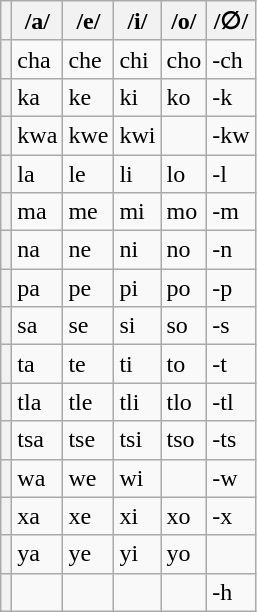<table class="wikitable">
<tr>
<th></th>
<th>/a/</th>
<th>/e/</th>
<th>/i/</th>
<th>/o/</th>
<th>/∅/</th>
</tr>
<tr>
<th></th>
<td>cha</td>
<td>che</td>
<td>chi</td>
<td>cho</td>
<td>-ch</td>
</tr>
<tr>
<th></th>
<td>ka</td>
<td>ke</td>
<td>ki</td>
<td>ko</td>
<td>-k</td>
</tr>
<tr>
<th></th>
<td>kwa</td>
<td>kwe</td>
<td>kwi</td>
<td></td>
<td>-kw</td>
</tr>
<tr>
<th></th>
<td>la</td>
<td>le</td>
<td>li</td>
<td>lo</td>
<td>-l</td>
</tr>
<tr>
<th></th>
<td>ma</td>
<td>me</td>
<td>mi</td>
<td>mo</td>
<td>-m</td>
</tr>
<tr>
<th></th>
<td>na</td>
<td>ne</td>
<td>ni</td>
<td>no</td>
<td>-n</td>
</tr>
<tr>
<th></th>
<td>pa</td>
<td>pe</td>
<td>pi</td>
<td>po</td>
<td>-p</td>
</tr>
<tr>
<th></th>
<td>sa</td>
<td>se</td>
<td>si</td>
<td>so</td>
<td>-s</td>
</tr>
<tr>
<th></th>
<td>ta</td>
<td>te</td>
<td>ti</td>
<td>to</td>
<td>-t</td>
</tr>
<tr>
<th></th>
<td>tla</td>
<td>tle</td>
<td>tli</td>
<td>tlo</td>
<td>-tl</td>
</tr>
<tr>
<th></th>
<td>tsa</td>
<td>tse</td>
<td>tsi</td>
<td>tso</td>
<td>-ts</td>
</tr>
<tr>
<th></th>
<td>wa</td>
<td>we</td>
<td>wi</td>
<td></td>
<td>-w</td>
</tr>
<tr>
<th></th>
<td>xa</td>
<td>xe</td>
<td>xi</td>
<td>xo</td>
<td>-x</td>
</tr>
<tr>
<th></th>
<td>ya</td>
<td>ye</td>
<td>yi</td>
<td>yo</td>
<td></td>
</tr>
<tr>
<th></th>
<td></td>
<td></td>
<td></td>
<td></td>
<td>-h</td>
</tr>
</table>
